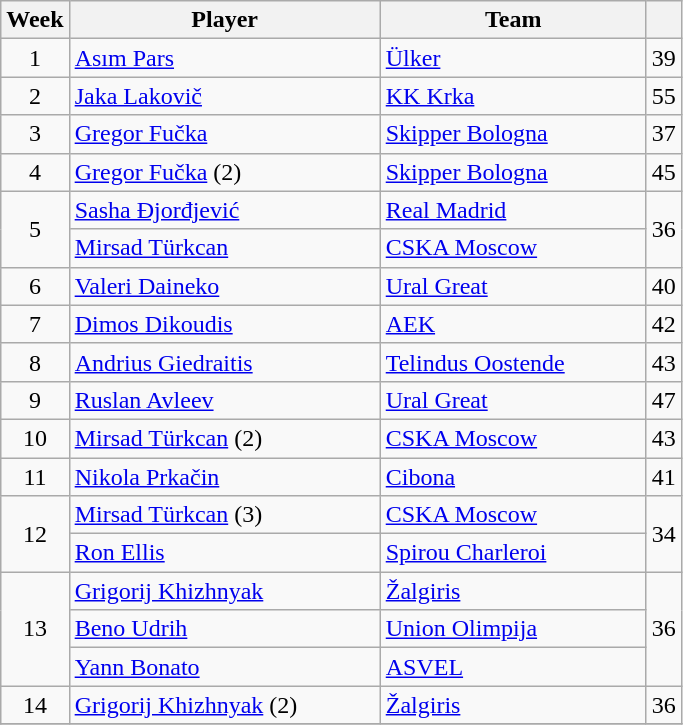<table class="wikitable sortable" style="text-align: center;">
<tr>
<th>Week</th>
<th style="width:200px;">Player</th>
<th style="width:170px;">Team</th>
<th></th>
</tr>
<tr>
<td>1</td>
<td align="left"> <a href='#'>Asım Pars</a></td>
<td align="left"> <a href='#'>Ülker</a></td>
<td>39</td>
</tr>
<tr>
<td>2</td>
<td align="left"> <a href='#'>Jaka Lakovič</a></td>
<td align="left"> <a href='#'>KK Krka</a></td>
<td>55</td>
</tr>
<tr>
<td>3</td>
<td align="left"> <a href='#'>Gregor Fučka</a></td>
<td align="left"> <a href='#'>Skipper Bologna</a></td>
<td>37</td>
</tr>
<tr>
<td>4</td>
<td align="left"> <a href='#'>Gregor Fučka</a> (2)</td>
<td align="left"> <a href='#'>Skipper Bologna</a></td>
<td>45</td>
</tr>
<tr>
<td rowspan=2>5</td>
<td align="left"> <a href='#'>Sasha Đjorđjević</a></td>
<td align="left"> <a href='#'>Real Madrid</a></td>
<td rowspan=2>36</td>
</tr>
<tr>
<td align="left"> <a href='#'>Mirsad Türkcan</a></td>
<td align="left"> <a href='#'>CSKA Moscow</a></td>
</tr>
<tr>
<td>6</td>
<td align="left"> <a href='#'>Valeri Daineko</a></td>
<td align="left"> <a href='#'>Ural Great</a></td>
<td>40</td>
</tr>
<tr>
<td>7</td>
<td align="left"> <a href='#'>Dimos Dikoudis</a></td>
<td align="left"> <a href='#'>AEK</a></td>
<td>42</td>
</tr>
<tr>
<td>8</td>
<td align="left"> <a href='#'>Andrius Giedraitis</a></td>
<td align="left"> <a href='#'>Telindus Oostende</a></td>
<td>43</td>
</tr>
<tr>
<td>9</td>
<td align="left"> <a href='#'>Ruslan Avleev</a></td>
<td align="left"> <a href='#'>Ural Great</a></td>
<td>47</td>
</tr>
<tr>
<td>10</td>
<td align="left"> <a href='#'>Mirsad Türkcan</a> (2)</td>
<td align="left"> <a href='#'>CSKA Moscow</a></td>
<td>43</td>
</tr>
<tr>
<td>11</td>
<td align="left"> <a href='#'>Nikola Prkačin</a></td>
<td align="left"> <a href='#'>Cibona</a></td>
<td>41</td>
</tr>
<tr>
<td rowspan=2>12</td>
<td align="left"> <a href='#'>Mirsad Türkcan</a> (3)</td>
<td align="left"> <a href='#'>CSKA Moscow</a></td>
<td rowspan=2>34</td>
</tr>
<tr>
<td align="left"> <a href='#'>Ron Ellis</a></td>
<td align="left"> <a href='#'>Spirou Charleroi</a></td>
</tr>
<tr>
<td rowspan=3>13</td>
<td align="left"> <a href='#'>Grigorij Khizhnyak</a></td>
<td align="left"> <a href='#'>Žalgiris</a></td>
<td rowspan=3>36</td>
</tr>
<tr>
<td align="left"> <a href='#'>Beno Udrih</a></td>
<td align="left"> <a href='#'>Union Olimpija</a></td>
</tr>
<tr>
<td align="left"> <a href='#'>Yann Bonato</a></td>
<td align="left"> <a href='#'>ASVEL</a></td>
</tr>
<tr>
<td>14</td>
<td align="left"> <a href='#'>Grigorij Khizhnyak</a> (2)</td>
<td align="left"> <a href='#'>Žalgiris</a></td>
<td>36</td>
</tr>
<tr>
</tr>
</table>
